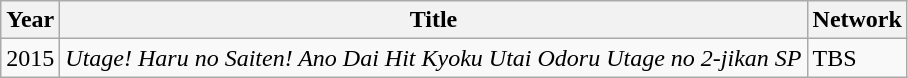<table class="wikitable">
<tr>
<th>Year</th>
<th>Title</th>
<th>Network</th>
</tr>
<tr>
<td>2015</td>
<td><em>Utage! Haru no Saiten! Ano Dai Hit Kyoku Utai Odoru Utage no 2-jikan SP</em></td>
<td>TBS</td>
</tr>
</table>
